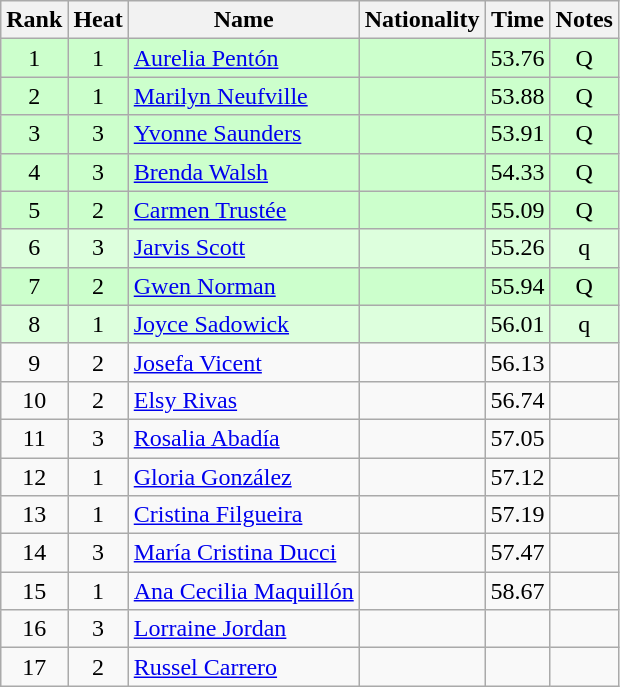<table class="wikitable sortable" style="text-align:center">
<tr>
<th>Rank</th>
<th>Heat</th>
<th>Name</th>
<th>Nationality</th>
<th>Time</th>
<th>Notes</th>
</tr>
<tr bgcolor=ccffcc>
<td>1</td>
<td>1</td>
<td align=left><a href='#'>Aurelia Pentón</a></td>
<td align=left></td>
<td>53.76</td>
<td>Q</td>
</tr>
<tr bgcolor=ccffcc>
<td>2</td>
<td>1</td>
<td align=left><a href='#'>Marilyn Neufville</a></td>
<td align=left></td>
<td>53.88</td>
<td>Q</td>
</tr>
<tr bgcolor=ccffcc>
<td>3</td>
<td>3</td>
<td align=left><a href='#'>Yvonne Saunders</a></td>
<td align=left></td>
<td>53.91</td>
<td>Q</td>
</tr>
<tr bgcolor=ccffcc>
<td>4</td>
<td>3</td>
<td align=left><a href='#'>Brenda Walsh</a></td>
<td align=left></td>
<td>54.33</td>
<td>Q</td>
</tr>
<tr bgcolor=ccffcc>
<td>5</td>
<td>2</td>
<td align=left><a href='#'>Carmen Trustée</a></td>
<td align=left></td>
<td>55.09</td>
<td>Q</td>
</tr>
<tr bgcolor=ddffdd>
<td>6</td>
<td>3</td>
<td align=left><a href='#'>Jarvis Scott</a></td>
<td align=left></td>
<td>55.26</td>
<td>q</td>
</tr>
<tr bgcolor=ccffcc>
<td>7</td>
<td>2</td>
<td align=left><a href='#'>Gwen Norman</a></td>
<td align=left></td>
<td>55.94</td>
<td>Q</td>
</tr>
<tr bgcolor=ddffdd>
<td>8</td>
<td>1</td>
<td align=left><a href='#'>Joyce Sadowick</a></td>
<td align=left></td>
<td>56.01</td>
<td>q</td>
</tr>
<tr>
<td>9</td>
<td>2</td>
<td align=left><a href='#'>Josefa Vicent</a></td>
<td align=left></td>
<td>56.13</td>
<td></td>
</tr>
<tr>
<td>10</td>
<td>2</td>
<td align=left><a href='#'>Elsy Rivas</a></td>
<td align=left></td>
<td>56.74</td>
<td></td>
</tr>
<tr>
<td>11</td>
<td>3</td>
<td align=left><a href='#'>Rosalia Abadía</a></td>
<td align=left></td>
<td>57.05</td>
<td></td>
</tr>
<tr>
<td>12</td>
<td>1</td>
<td align=left><a href='#'>Gloria González</a></td>
<td align=left></td>
<td>57.12</td>
<td></td>
</tr>
<tr>
<td>13</td>
<td>1</td>
<td align=left><a href='#'>Cristina Filgueira</a></td>
<td align=left></td>
<td>57.19</td>
<td></td>
</tr>
<tr>
<td>14</td>
<td>3</td>
<td align=left><a href='#'>María Cristina Ducci</a></td>
<td align=left></td>
<td>57.47</td>
<td></td>
</tr>
<tr>
<td>15</td>
<td>1</td>
<td align=left><a href='#'>Ana Cecilia Maquillón</a></td>
<td align=left></td>
<td>58.67</td>
<td></td>
</tr>
<tr>
<td>16</td>
<td>3</td>
<td align=left><a href='#'>Lorraine Jordan</a></td>
<td align=left></td>
<td></td>
<td></td>
</tr>
<tr>
<td>17</td>
<td>2</td>
<td align=left><a href='#'>Russel Carrero</a></td>
<td align=left></td>
<td></td>
<td></td>
</tr>
</table>
